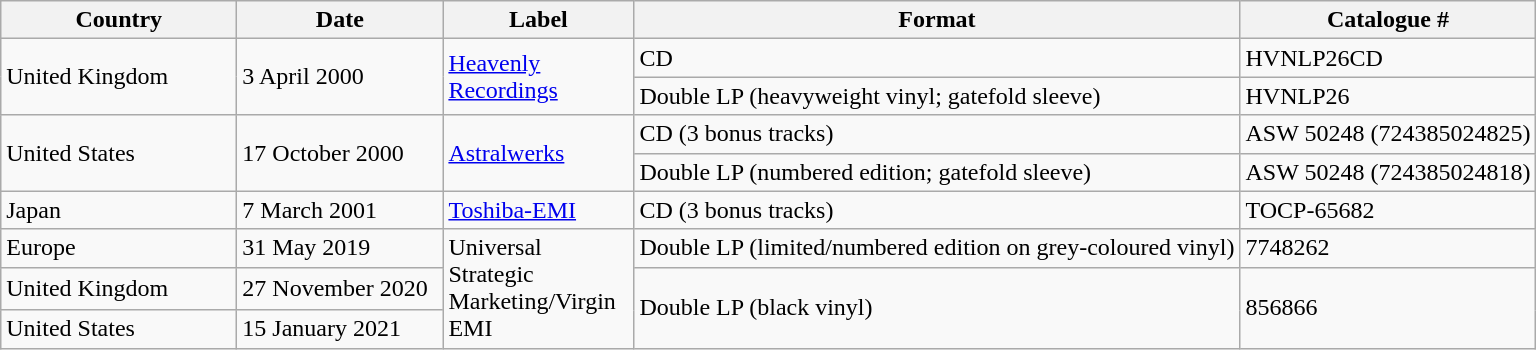<table class="wikitable">
<tr>
<th width="150px">Country</th>
<th width="130px">Date</th>
<th width="120px">Label</th>
<th>Format</th>
<th>Catalogue #</th>
</tr>
<tr>
<td rowspan="2">United Kingdom</td>
<td rowspan="2">3 April 2000</td>
<td rowspan="2"><a href='#'>Heavenly Recordings</a></td>
<td>CD</td>
<td>HVNLP26CD</td>
</tr>
<tr>
<td>Double LP (heavyweight vinyl; gatefold sleeve)</td>
<td>HVNLP26</td>
</tr>
<tr>
<td rowspan="2">United States</td>
<td rowspan="2">17 October 2000</td>
<td rowspan="2"><a href='#'>Astralwerks</a></td>
<td>CD (3 bonus tracks)</td>
<td>ASW 50248 (724385024825)</td>
</tr>
<tr>
<td>Double LP (numbered edition; gatefold sleeve)</td>
<td>ASW 50248 (724385024818)</td>
</tr>
<tr>
<td>Japan</td>
<td>7 March 2001</td>
<td><a href='#'>Toshiba-EMI</a></td>
<td>CD (3 bonus tracks)</td>
<td>TOCP-65682</td>
</tr>
<tr>
<td>Europe</td>
<td>31 May 2019</td>
<td rowspan="3">Universal Strategic Marketing/Virgin EMI</td>
<td>Double LP (limited/numbered edition on grey-coloured vinyl)</td>
<td>7748262</td>
</tr>
<tr>
<td>United Kingdom</td>
<td>27 November 2020</td>
<td rowspan="2">Double LP (black vinyl)</td>
<td rowspan="2">856866</td>
</tr>
<tr>
<td>United States</td>
<td>15 January 2021</td>
</tr>
</table>
